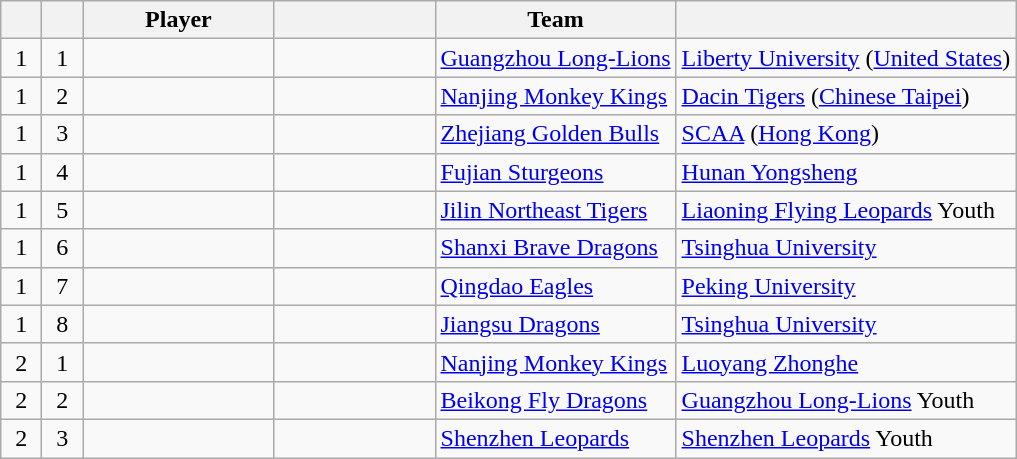<table class="wikitable sortable" style="text-align:left">
<tr>
<th style="width:20px;"></th>
<th style="width:20px;"></th>
<th style="width:120px;">Player</th>
<th style="width:100px;"></th>
<th>Team</th>
<th></th>
</tr>
<tr>
<td style="text-align:center;">1</td>
<td style="text-align:center;">1</td>
<td></td>
<td></td>
<td><a href='#'>Guangzhou Long-Lions</a></td>
<td><a href='#'>Liberty University</a> (<a href='#'>United States</a>)</td>
</tr>
<tr>
<td style="text-align:center;">1</td>
<td style="text-align:center;">2</td>
<td></td>
<td></td>
<td><a href='#'>Nanjing Monkey Kings</a></td>
<td><a href='#'>Dacin Tigers</a> (<a href='#'>Chinese Taipei</a>)</td>
</tr>
<tr>
<td style="text-align:center;">1</td>
<td style="text-align:center;">3</td>
<td></td>
<td></td>
<td><a href='#'>Zhejiang Golden Bulls</a></td>
<td><a href='#'>SCAA</a> (<a href='#'>Hong Kong</a>)</td>
</tr>
<tr>
<td style="text-align:center;">1</td>
<td style="text-align:center;">4</td>
<td></td>
<td></td>
<td><a href='#'>Fujian Sturgeons</a></td>
<td><a href='#'>Hunan Yongsheng</a></td>
</tr>
<tr>
<td style="text-align:center;">1</td>
<td style="text-align:center;">5</td>
<td></td>
<td></td>
<td><a href='#'>Jilin Northeast Tigers</a></td>
<td><a href='#'>Liaoning Flying Leopards</a> Youth</td>
</tr>
<tr>
<td style="text-align:center;">1</td>
<td style="text-align:center;">6</td>
<td></td>
<td></td>
<td><a href='#'>Shanxi Brave Dragons</a></td>
<td><a href='#'>Tsinghua University</a></td>
</tr>
<tr>
<td style="text-align:center;">1</td>
<td style="text-align:center;">7</td>
<td></td>
<td></td>
<td><a href='#'>Qingdao Eagles</a></td>
<td><a href='#'>Peking University</a></td>
</tr>
<tr>
<td style="text-align:center;">1</td>
<td style="text-align:center;">8</td>
<td></td>
<td></td>
<td><a href='#'>Jiangsu Dragons</a></td>
<td><a href='#'>Tsinghua University</a></td>
</tr>
<tr>
<td style="text-align:center;">2</td>
<td style="text-align:center;">1</td>
<td></td>
<td></td>
<td><a href='#'>Nanjing Monkey Kings</a></td>
<td><a href='#'>Luoyang Zhonghe</a></td>
</tr>
<tr>
<td style="text-align:center;">2</td>
<td style="text-align:center;">2</td>
<td></td>
<td></td>
<td><a href='#'>Beikong Fly Dragons</a></td>
<td><a href='#'>Guangzhou Long-Lions</a> Youth</td>
</tr>
<tr>
<td style="text-align:center;">2</td>
<td style="text-align:center;">3</td>
<td></td>
<td></td>
<td><a href='#'>Shenzhen Leopards</a></td>
<td><a href='#'>Shenzhen Leopards</a> Youth</td>
</tr>
</table>
